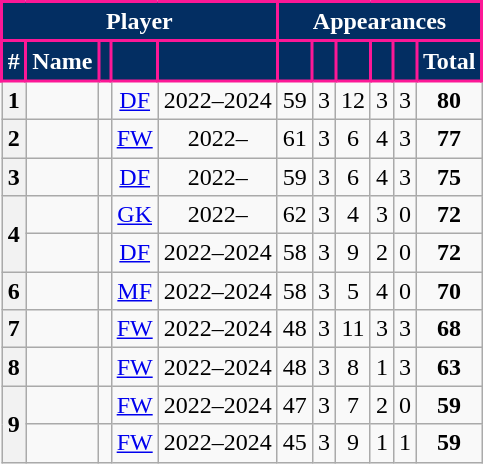<table class="wikitable sortable" style="text-align:center;">
<tr>
<th colspan="5" style="background:#032E62; color:white; border:2px solid #FC1896;" scope="colgroup">Player</th>
<th colspan="6" style="background:#032E62; color:white; border:2px solid #FC1896;" scope="colgroup">Appearances</th>
</tr>
<tr>
<th style="background:#032E62; color:white; border:2px solid #FC1896;" scope="col">#</th>
<th style="background:#032E62; color:white; border:2px solid #FC1896;" scope="col">Name</th>
<th style="background:#032E62; color:white; border:2px solid #FC1896;" scope="col"></th>
<th style="background:#032E62; color:white; border:2px solid #FC1896;" scope="col"></th>
<th style="background:#032E62; color:white; border:2px solid #FC1896;" scope="col"></th>
<th style="background:#032E62; color:white; border:2px solid #FC1896;" scope="col"></th>
<th style="background:#032E62; color:white; border:2px solid #FC1896;" scope="col"></th>
<th style="background:#032E62; color:white; border:2px solid #FC1896;" scope="col"></th>
<th style="background:#032E62; color:white; border:2px solid #FC1896;" scope="col"></th>
<th style="background:#032E62; color:white; border:2px solid #FC1896;" scope="col"></th>
<th style="background:#032E62; color:white; border:2px solid #FC1896;" scope="col">Total</th>
</tr>
<tr>
<th scope="row">1</th>
<td align="left"></td>
<td></td>
<td><a href='#'>DF</a></td>
<td>2022–2024</td>
<td>59</td>
<td>3</td>
<td>12</td>
<td>3</td>
<td>3</td>
<td><strong>80</strong></td>
</tr>
<tr>
<th scope="row">2</th>
<td align="left"><strong></strong></td>
<td></td>
<td><a href='#'>FW</a></td>
<td>2022–</td>
<td>61</td>
<td>3</td>
<td>6</td>
<td>4</td>
<td>3</td>
<td><strong>77</strong></td>
</tr>
<tr>
<th scope="row">3</th>
<td align="left"><strong></strong></td>
<td></td>
<td><a href='#'>DF</a></td>
<td>2022–</td>
<td>59</td>
<td>3</td>
<td>6</td>
<td>4</td>
<td>3</td>
<td><strong>75</strong></td>
</tr>
<tr>
<th rowspan="2" scope="row">4</th>
<td align="left"><strong></strong></td>
<td></td>
<td><a href='#'>GK</a></td>
<td>2022–</td>
<td>62</td>
<td>3</td>
<td>4</td>
<td>3</td>
<td>0</td>
<td><strong>72</strong></td>
</tr>
<tr>
<td align="left"></td>
<td></td>
<td><a href='#'>DF</a></td>
<td>2022–2024</td>
<td>58</td>
<td>3</td>
<td>9</td>
<td>2</td>
<td>0</td>
<td><strong>72</strong></td>
</tr>
<tr>
<th scope="row">6</th>
<td align="left"></td>
<td></td>
<td><a href='#'>MF</a></td>
<td>2022–2024</td>
<td>58</td>
<td>3</td>
<td>5</td>
<td>4</td>
<td>0</td>
<td><strong>70</strong></td>
</tr>
<tr>
<th scope="row">7</th>
<td align="left"></td>
<td></td>
<td><a href='#'>FW</a></td>
<td>2022–2024</td>
<td>48</td>
<td>3</td>
<td>11</td>
<td>3</td>
<td>3</td>
<td><strong>68</strong></td>
</tr>
<tr>
<th scope="row">8</th>
<td align="left"></td>
<td></td>
<td><a href='#'>FW</a></td>
<td>2022–2024</td>
<td>48</td>
<td>3</td>
<td>8</td>
<td>1</td>
<td>3</td>
<td><strong>63</strong></td>
</tr>
<tr>
<th rowspan="2">9</th>
<td align="left"></td>
<td></td>
<td><a href='#'>FW</a></td>
<td>2022–2024</td>
<td>47</td>
<td>3</td>
<td>7</td>
<td>2</td>
<td>0</td>
<td><strong>59</strong></td>
</tr>
<tr>
<td align="left"></td>
<td></td>
<td><a href='#'>FW</a></td>
<td>2022–2024</td>
<td>45</td>
<td>3</td>
<td>9</td>
<td>1</td>
<td>1</td>
<td><strong>59</strong></td>
</tr>
</table>
